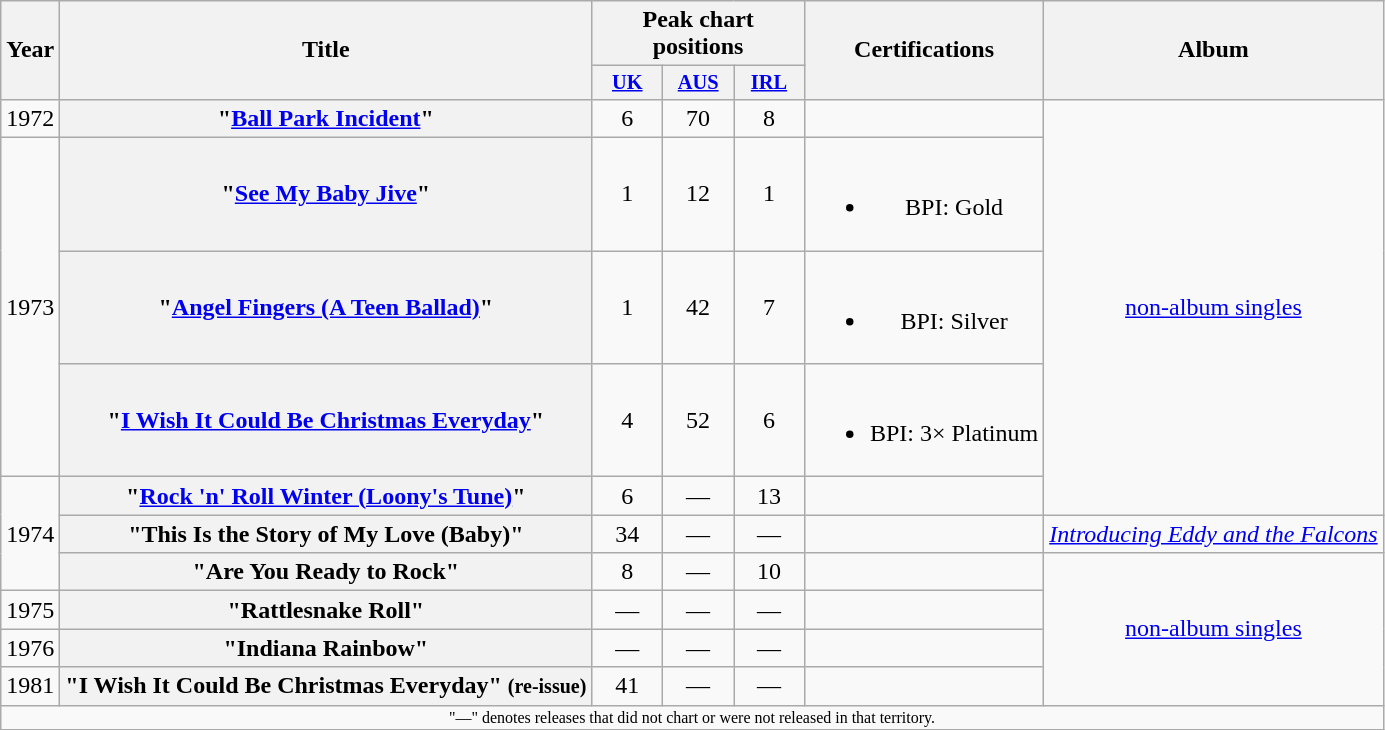<table class="wikitable plainrowheaders" style="text-align:center;">
<tr>
<th scope="col" rowspan="2">Year</th>
<th scope="col" rowspan="2">Title</th>
<th scope="col" colspan="3">Peak chart positions</th>
<th scope="col" rowspan="2">Certifications</th>
<th scope="col" rowspan="2">Album</th>
</tr>
<tr>
<th scope="col" style="width:3em;font-size:85%;"><a href='#'>UK</a><br></th>
<th scope="col" style="width:3em;font-size:85%;"><a href='#'>AUS</a><br></th>
<th scope="col" style="width:3em;font-size:85%;"><a href='#'>IRL</a></th>
</tr>
<tr>
<td>1972</td>
<th scope="row">"<a href='#'>Ball Park Incident</a>"</th>
<td>6</td>
<td>70</td>
<td>8</td>
<td></td>
<td rowspan="5"><a href='#'>non-album singles</a></td>
</tr>
<tr>
<td rowspan="3">1973</td>
<th scope="row">"<a href='#'>See My Baby Jive</a>" </th>
<td>1</td>
<td>12</td>
<td>1</td>
<td><br><ul><li>BPI: Gold</li></ul></td>
</tr>
<tr>
<th scope="row">"<a href='#'>Angel Fingers (A Teen Ballad)</a>" </th>
<td>1</td>
<td>42</td>
<td>7</td>
<td><br><ul><li>BPI: Silver</li></ul></td>
</tr>
<tr>
<th scope="row">"<a href='#'>I Wish It Could Be Christmas Everyday</a>" </th>
<td>4</td>
<td>52</td>
<td>6</td>
<td><br><ul><li>BPI: 3× Platinum</li></ul></td>
</tr>
<tr>
<td rowspan="3">1974</td>
<th scope="row">"<a href='#'>Rock 'n' Roll Winter (Loony's Tune)</a>"</th>
<td>6</td>
<td>—</td>
<td>13</td>
<td></td>
</tr>
<tr>
<th scope="row">"This Is the Story of My Love (Baby)"</th>
<td>34</td>
<td>—</td>
<td>—</td>
<td></td>
<td rowspan="1"><em><a href='#'>Introducing Eddy and the Falcons</a></em></td>
</tr>
<tr>
<th scope="row">"Are You Ready to Rock"</th>
<td>8</td>
<td>—</td>
<td>10</td>
<td></td>
<td rowspan="4"><a href='#'>non-album singles</a></td>
</tr>
<tr>
<td>1975</td>
<th scope="row">"Rattlesnake Roll"</th>
<td>—</td>
<td>—</td>
<td>—</td>
<td></td>
</tr>
<tr>
<td>1976</td>
<th scope="row">"Indiana Rainbow" </th>
<td>—</td>
<td>—</td>
<td>—</td>
<td></td>
</tr>
<tr>
<td>1981</td>
<th scope="row">"I Wish It Could Be Christmas Everyday" <small>(re-issue)</small></th>
<td>41</td>
<td>—</td>
<td>—</td>
<td></td>
</tr>
<tr>
<td colspan="18" style="font-size: 8pt">"—" denotes releases that did not chart or were not released in that territory.</td>
</tr>
</table>
